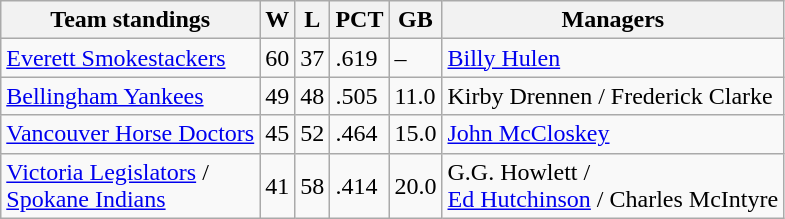<table class="wikitable">
<tr>
<th>Team standings</th>
<th>W</th>
<th>L</th>
<th>PCT</th>
<th>GB</th>
<th>Managers</th>
</tr>
<tr>
<td><a href='#'>Everett Smokestackers</a></td>
<td>60</td>
<td>37</td>
<td>.619</td>
<td>–</td>
<td><a href='#'>Billy Hulen</a></td>
</tr>
<tr>
<td><a href='#'>Bellingham Yankees</a></td>
<td>49</td>
<td>48</td>
<td>.505</td>
<td>11.0</td>
<td>Kirby Drennen / Frederick Clarke</td>
</tr>
<tr>
<td><a href='#'>Vancouver Horse Doctors</a></td>
<td>45</td>
<td>52</td>
<td>.464</td>
<td>15.0</td>
<td><a href='#'>John McCloskey</a></td>
</tr>
<tr>
<td><a href='#'>Victoria Legislators</a> /<br> <a href='#'>Spokane Indians</a></td>
<td>41</td>
<td>58</td>
<td>.414</td>
<td>20.0</td>
<td>G.G. Howlett /<br> <a href='#'>Ed Hutchinson</a> / Charles McIntyre</td>
</tr>
</table>
